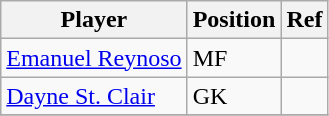<table class=wikitable>
<tr>
<th>Player</th>
<th>Position</th>
<th>Ref</th>
</tr>
<tr>
<td> <a href='#'>Emanuel Reynoso</a></td>
<td>MF</td>
<td rowspan="1"></td>
</tr>
<tr>
<td> <a href='#'>Dayne St. Clair</a></td>
<td>GK</td>
<td rowspan="1"></td>
</tr>
<tr>
</tr>
</table>
